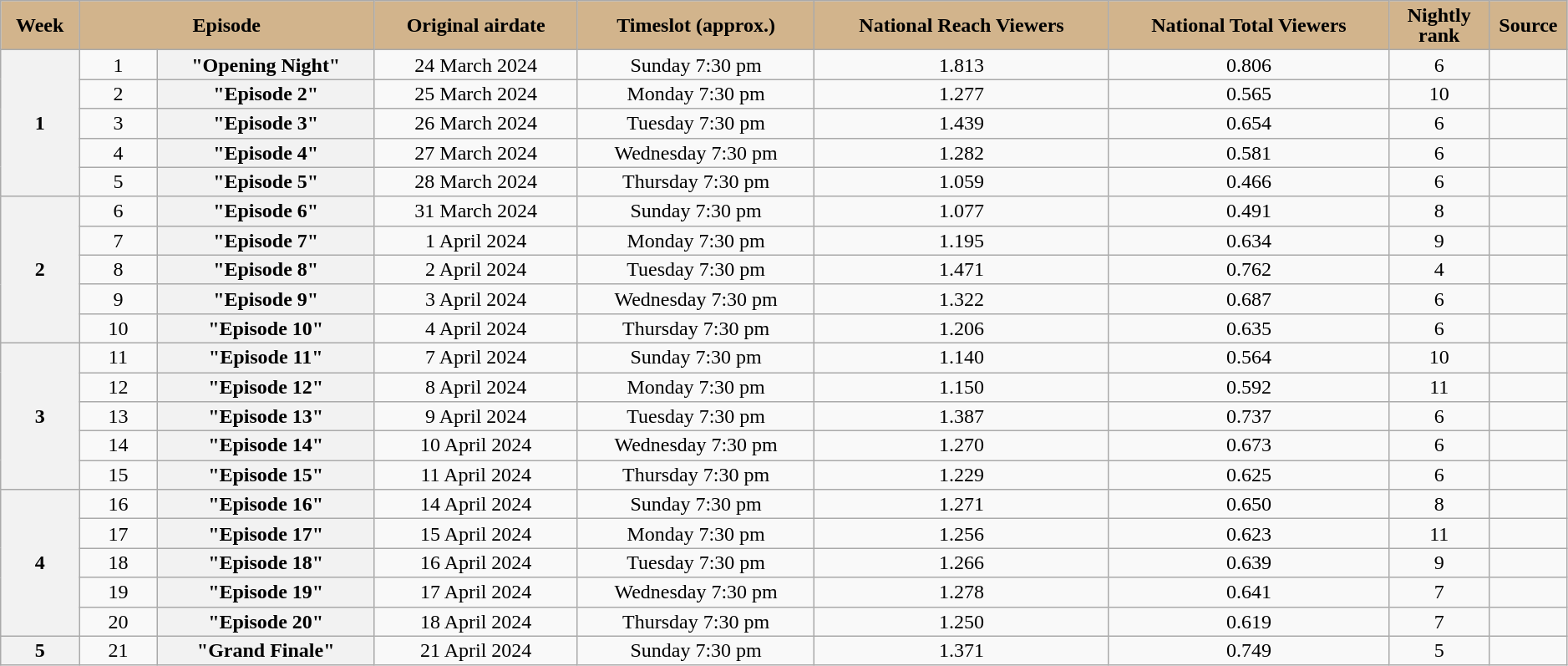<table class="wikitable plainrowheaders" style="text-align:center; line-height:16px; width:99%;">
<tr>
<th scope="col" style="background:tan;">Week</th>
<th scope="col" style="background:tan;" colspan="2">Episode</th>
<th scope="col" style="background:tan;">Original airdate</th>
<th scope="col" style="background:tan;">Timeslot (approx.)</th>
<th scope="col" style="background:tan;">National Reach Viewers<br><small></small></th>
<th scope="col" style="background:tan;">National Total Viewers<br><small></small></th>
<th scope="col" style="background:tan;">Nightly<br>rank</th>
<th scope="col" style="background:tan; width:05%;">Source</th>
</tr>
<tr>
<th style="width:05%;" rowspan="5">1</th>
<td style="width:05%;">1</td>
<th scope="row" style="text-align:center"><strong>"Opening Night"</strong></th>
<td>24 March 2024</td>
<td>Sunday 7:30 pm</td>
<td>1.813</td>
<td>0.806</td>
<td>6</td>
<td></td>
</tr>
<tr>
<td style="width:05%;">2</td>
<th scope="row" style="text-align:center"><strong>"Episode 2"</strong></th>
<td>25 March 2024</td>
<td>Monday 7:30 pm</td>
<td>1.277</td>
<td>0.565</td>
<td>10</td>
<td></td>
</tr>
<tr>
<td style="width:05%;">3</td>
<th scope="row" style="text-align:center"><strong>"Episode 3"</strong></th>
<td>26 March 2024</td>
<td>Tuesday 7:30 pm</td>
<td>1.439</td>
<td>0.654</td>
<td>6</td>
<td></td>
</tr>
<tr>
<td style="width:05%;">4</td>
<th scope="row" style="text-align:center"><strong>"Episode 4"</strong></th>
<td>27 March 2024</td>
<td>Wednesday 7:30 pm</td>
<td>1.282</td>
<td>0.581</td>
<td>6</td>
<td></td>
</tr>
<tr>
<td style="width:05%;">5</td>
<th scope="row" style="text-align:center"><strong>"Episode 5"</strong></th>
<td>28 March 2024</td>
<td>Thursday 7:30 pm</td>
<td>1.059</td>
<td>0.466</td>
<td>6</td>
<td></td>
</tr>
<tr>
<th style="width:05%;" rowspan="5">2</th>
<td style="width:05%;">6</td>
<th scope="row" style="text-align:center"><strong>"Episode 6"</strong></th>
<td>31 March 2024</td>
<td>Sunday 7:30 pm</td>
<td>1.077</td>
<td>0.491</td>
<td>8</td>
<td></td>
</tr>
<tr>
<td style="width:05%;">7</td>
<th scope="row" style="text-align:center"><strong>"Episode 7"</strong></th>
<td>1 April 2024</td>
<td>Monday 7:30 pm</td>
<td>1.195</td>
<td>0.634</td>
<td>9</td>
<td></td>
</tr>
<tr>
<td style="width:05%;">8</td>
<th scope="row" style="text-align:center"><strong>"Episode 8"</strong></th>
<td>2 April 2024</td>
<td>Tuesday 7:30 pm</td>
<td>1.471</td>
<td>0.762</td>
<td>4</td>
<td></td>
</tr>
<tr>
<td style="width:05%;">9</td>
<th scope="row" style="text-align:center"><strong>"Episode 9"</strong></th>
<td>3 April 2024</td>
<td>Wednesday 7:30 pm</td>
<td>1.322</td>
<td>0.687</td>
<td>6</td>
<td></td>
</tr>
<tr>
<td style="width:05%;">10</td>
<th scope="row" style="text-align:center"><strong>"Episode 10"</strong></th>
<td>4 April 2024</td>
<td>Thursday 7:30 pm</td>
<td>1.206</td>
<td>0.635</td>
<td>6</td>
<td></td>
</tr>
<tr>
<th style="width:05%;" rowspan="5">3</th>
<td style="width:05%;">11</td>
<th scope="row" style="text-align:center"><strong>"Episode 11"</strong></th>
<td>7 April 2024</td>
<td>Sunday 7:30 pm</td>
<td>1.140</td>
<td>0.564</td>
<td>10</td>
<td></td>
</tr>
<tr>
<td style="width:05%;">12</td>
<th scope="row" style="text-align:center"><strong>"Episode 12"</strong></th>
<td>8 April 2024</td>
<td>Monday 7:30 pm</td>
<td>1.150</td>
<td>0.592</td>
<td>11</td>
<td></td>
</tr>
<tr>
<td style="width:05%;">13</td>
<th scope="row" style="text-align:center"><strong>"Episode 13"</strong></th>
<td>9 April 2024</td>
<td>Tuesday 7:30 pm</td>
<td>1.387</td>
<td>0.737</td>
<td>6</td>
<td></td>
</tr>
<tr>
<td style="width:05%;">14</td>
<th scope="row" style="text-align:center"><strong>"Episode 14"</strong></th>
<td>10 April 2024</td>
<td>Wednesday 7:30 pm</td>
<td>1.270</td>
<td>0.673</td>
<td>6</td>
<td></td>
</tr>
<tr>
<td style="width:05%;">15</td>
<th scope="row" style="text-align:center"><strong>"Episode 15"</strong></th>
<td>11 April 2024</td>
<td>Thursday 7:30 pm</td>
<td>1.229</td>
<td>0.625</td>
<td>6</td>
<td></td>
</tr>
<tr>
<th style="width:05%;" rowspan="5">4</th>
<td style="width:05%;">16</td>
<th scope="row" style="text-align:center"><strong>"Episode 16"</strong></th>
<td>14 April 2024</td>
<td>Sunday 7:30 pm</td>
<td>1.271</td>
<td>0.650</td>
<td>8</td>
<td></td>
</tr>
<tr>
<td style="width:05%;">17</td>
<th scope="row" style="text-align:center"><strong>"Episode 17"</strong></th>
<td>15 April 2024</td>
<td>Monday 7:30 pm</td>
<td>1.256</td>
<td>0.623</td>
<td>11</td>
<td></td>
</tr>
<tr>
<td style="width:05%;">18</td>
<th scope="row" style="text-align:center"><strong>"Episode 18"</strong></th>
<td>16 April 2024</td>
<td>Tuesday 7:30 pm</td>
<td>1.266</td>
<td>0.639</td>
<td>9</td>
<td></td>
</tr>
<tr>
<td style="width:05%;">19</td>
<th scope="row" style="text-align:center"><strong>"Episode 19"</strong></th>
<td>17 April 2024</td>
<td>Wednesday 7:30 pm</td>
<td>1.278</td>
<td>0.641</td>
<td>7</td>
<td></td>
</tr>
<tr>
<td style="width:05%;">20</td>
<th scope="row" style="text-align:center"><strong>"Episode 20"</strong></th>
<td>18 April 2024</td>
<td>Thursday 7:30 pm</td>
<td>1.250</td>
<td>0.619</td>
<td>7</td>
<td></td>
</tr>
<tr>
<th style="width:05%;">5</th>
<td style="width:05%;">21</td>
<th scope="row" style="text-align:center"><strong>"Grand Finale"</strong></th>
<td>21 April 2024</td>
<td>Sunday 7:30 pm</td>
<td>1.371</td>
<td>0.749</td>
<td>5</td>
<td></td>
</tr>
</table>
